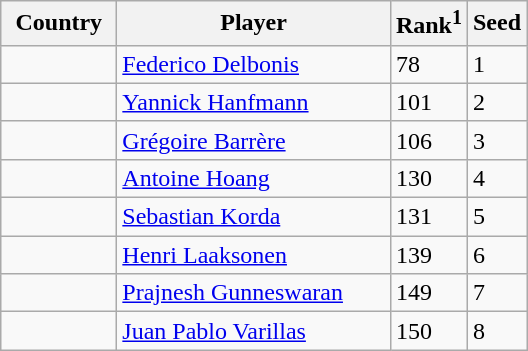<table class="sortable wikitable">
<tr>
<th width="70">Country</th>
<th width="175">Player</th>
<th>Rank<sup>1</sup></th>
<th>Seed</th>
</tr>
<tr>
<td></td>
<td><a href='#'>Federico Delbonis</a></td>
<td>78</td>
<td>1</td>
</tr>
<tr>
<td></td>
<td><a href='#'>Yannick Hanfmann</a></td>
<td>101</td>
<td>2</td>
</tr>
<tr>
<td></td>
<td><a href='#'>Grégoire Barrère</a></td>
<td>106</td>
<td>3</td>
</tr>
<tr>
<td></td>
<td><a href='#'>Antoine Hoang</a></td>
<td>130</td>
<td>4</td>
</tr>
<tr>
<td></td>
<td><a href='#'>Sebastian Korda</a></td>
<td>131</td>
<td>5</td>
</tr>
<tr>
<td></td>
<td><a href='#'>Henri Laaksonen</a></td>
<td>139</td>
<td>6</td>
</tr>
<tr>
<td></td>
<td><a href='#'>Prajnesh Gunneswaran</a></td>
<td>149</td>
<td>7</td>
</tr>
<tr>
<td></td>
<td><a href='#'>Juan Pablo Varillas</a></td>
<td>150</td>
<td>8</td>
</tr>
</table>
